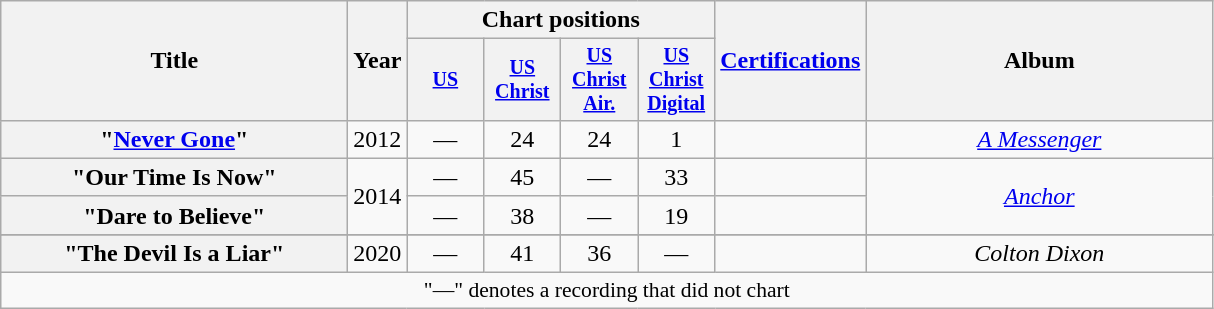<table class="wikitable plainrowheaders" style="text-align:center;">
<tr>
<th rowspan="2" scope="col" style="width:14em;">Title</th>
<th rowspan="2" scope="col">Year</th>
<th colspan="4" scope="col">Chart positions</th>
<th rowspan="2" scope="col"><a href='#'>Certifications</a></th>
<th rowspan="2" scope="col" style="width:14em;">Album</th>
</tr>
<tr style="font-size:smaller;">
<th scope="col" width="45"><a href='#'>US</a><br></th>
<th scope="col" width="45"><a href='#'>US<br>Christ</a><br></th>
<th scope="col" width="45"><a href='#'>US<br>Christ Air.</a><br></th>
<th scope="col" width="45"><a href='#'>US<br>Christ<br>Digital</a><br></th>
</tr>
<tr>
<th scope="row">"<a href='#'>Never Gone</a>"</th>
<td>2012</td>
<td>—</td>
<td>24</td>
<td>24</td>
<td>1</td>
<td></td>
<td><em><a href='#'>A Messenger</a></em></td>
</tr>
<tr>
<th scope="row">"Our Time Is Now"</th>
<td rowspan="2">2014</td>
<td>—</td>
<td>45</td>
<td>—</td>
<td>33</td>
<td></td>
<td rowspan="2"><em><a href='#'>Anchor</a></em></td>
</tr>
<tr>
<th scope="row">"Dare to Believe"</th>
<td>—</td>
<td>38</td>
<td>—</td>
<td>19</td>
<td></td>
</tr>
<tr>
</tr>
<tr>
<th scope="row">"The Devil Is a Liar"</th>
<td>2020</td>
<td>—</td>
<td>41</td>
<td>36</td>
<td>—</td>
<td></td>
<td><em>Colton Dixon</em></td>
</tr>
<tr>
<td colspan="8" style="font-size:90%">"—" denotes a recording that did not chart</td>
</tr>
</table>
